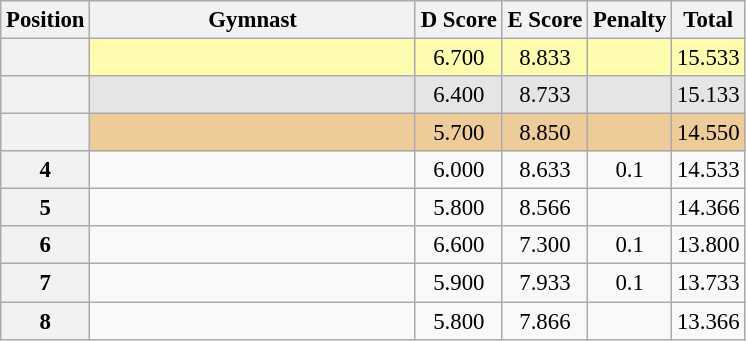<table class="wikitable sortable" style="text-align:center; font-size:95%">
<tr>
<th scope=col>Position</th>
<th scope=col width="210">Gymnast</th>
<th scope=col>D Score</th>
<th scope=col>E Score</th>
<th scope=col>Penalty</th>
<th scope=col>Total</th>
</tr>
<tr bgcolor=fffcaf>
<th scope=row></th>
<td align="left"></td>
<td>6.700</td>
<td>8.833</td>
<td></td>
<td>15.533</td>
</tr>
<tr bgcolor=e5e5e5>
<th scope=row></th>
<td align="left"></td>
<td>6.400</td>
<td>8.733</td>
<td></td>
<td>15.133</td>
</tr>
<tr bgcolor=eecc99>
<th scope=row></th>
<td align="left"></td>
<td>5.700</td>
<td>8.850</td>
<td></td>
<td>14.550</td>
</tr>
<tr>
<th scope=row>4</th>
<td align="left"></td>
<td>6.000</td>
<td>8.633</td>
<td>0.1</td>
<td>14.533</td>
</tr>
<tr>
<th scope=row>5</th>
<td align="left"></td>
<td>5.800</td>
<td>8.566</td>
<td></td>
<td>14.366</td>
</tr>
<tr>
<th scope=row>6</th>
<td align="left"></td>
<td>6.600</td>
<td>7.300</td>
<td>0.1</td>
<td>13.800</td>
</tr>
<tr>
<th scope=row>7</th>
<td align="left"></td>
<td>5.900</td>
<td>7.933</td>
<td>0.1</td>
<td>13.733</td>
</tr>
<tr>
<th scope=row>8</th>
<td align="left"></td>
<td>5.800</td>
<td>7.866</td>
<td></td>
<td>13.366</td>
</tr>
</table>
